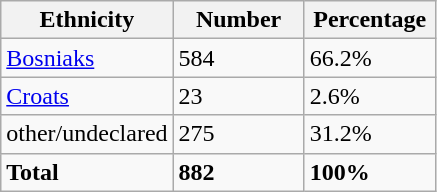<table class="wikitable">
<tr>
<th width="100px">Ethnicity</th>
<th width="80px">Number</th>
<th width="80px">Percentage</th>
</tr>
<tr>
<td><a href='#'>Bosniaks</a></td>
<td>584</td>
<td>66.2%</td>
</tr>
<tr>
<td><a href='#'>Croats</a></td>
<td>23</td>
<td>2.6%</td>
</tr>
<tr>
<td>other/undeclared</td>
<td>275</td>
<td>31.2%</td>
</tr>
<tr>
<td><strong>Total</strong></td>
<td><strong>882</strong></td>
<td><strong>100%</strong></td>
</tr>
</table>
